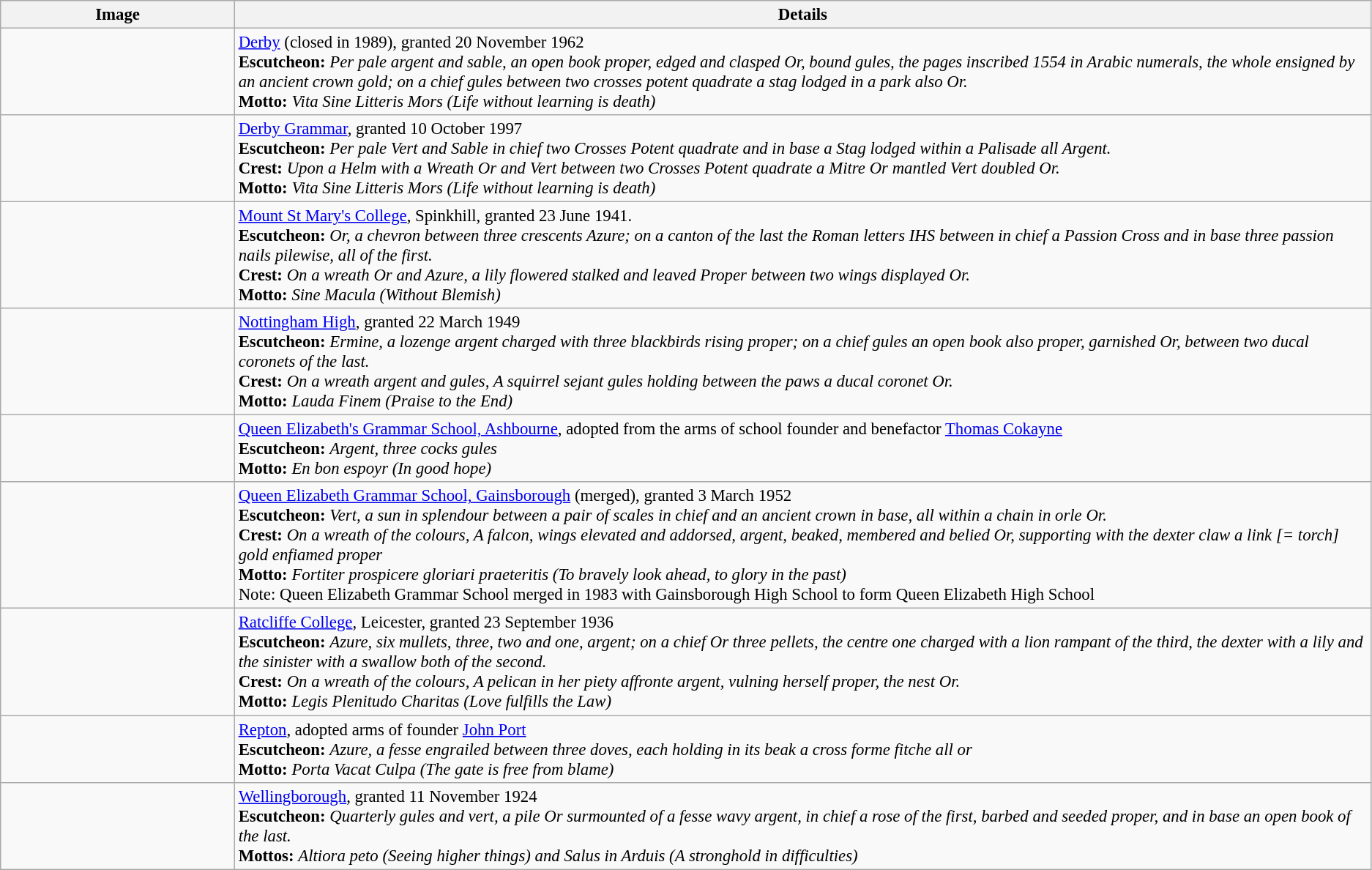<table class=wikitable style=font-size:95%>
<tr style="vertical-align:top; text-align:center;">
<th style="width:206px;">Image</th>
<th>Details</th>
</tr>
<tr valign=top>
<td align=center></td>
<td><a href='#'>Derby</a> (closed in 1989), granted 20 November 1962<br><strong>Escutcheon:</strong> <em>Per pale argent and sable, an open book proper, edged and clasped Or, bound gules, the pages inscribed 1554 in Arabic numerals, the whole ensigned by an ancient crown gold; on a chief gules between two crosses potent quadrate a stag lodged in a park also Or.</em><br>
<strong>Motto:</strong> <em>Vita Sine Litteris Mors (Life without learning is death)</em> </td>
</tr>
<tr valign=top>
<td align=center></td>
<td><a href='#'>Derby Grammar</a>, granted 10 October 1997<br><strong>Escutcheon:</strong> <em>Per pale Vert and Sable in chief two Crosses Potent quadrate and in base a Stag lodged within a Palisade all Argent.</em><br>
<strong>Crest:</strong> <em>Upon a Helm with a Wreath Or and Vert between two Crosses Potent quadrate a Mitre Or mantled Vert doubled Or.</em><br>
<strong>Motto:</strong> <em>Vita Sine Litteris Mors (Life without learning is death)</em> </td>
</tr>
<tr valign=top>
<td align=center></td>
<td><a href='#'>Mount St Mary's College</a>, Spinkhill, granted 23 June 1941.<br><strong>Escutcheon:</strong> <em>Or, a chevron between three crescents Azure; on a canton of the last the Roman letters IHS between in chief a Passion Cross and in base three passion nails pilewise, all of the first.</em><br>
<strong>Crest:</strong> <em>On a wreath Or and Azure, a lily flowered stalked and leaved Proper between two wings displayed Or.</em><br>
<strong>Motto:</strong> <em>Sine Macula (Without Blemish)</em></td>
</tr>
<tr valign=top>
<td align=center></td>
<td><a href='#'>Nottingham High</a>, granted 22 March 1949<br><strong>Escutcheon:</strong> <em>Ermine, a lozenge argent charged with three blackbirds rising proper; on a chief gules an open book also proper, garnished Or, between two ducal coronets of the last.</em><br>
<strong>Crest:</strong> <em>On a wreath argent and gules, A squirrel sejant gules holding between the paws a ducal coronet Or.</em><br>
<strong>Motto:</strong> <em>Lauda Finem (Praise to the End)</em></td>
</tr>
<tr valign=top>
<td align=center></td>
<td><a href='#'>Queen Elizabeth's Grammar School, Ashbourne</a>, adopted from the arms of school founder and benefactor <a href='#'>Thomas Cokayne</a><br><strong>Escutcheon:</strong> <em>Argent, three cocks gules</em><br>
<strong>Motto:</strong> <em>En bon espoyr (In good hope)</em></td>
</tr>
<tr valign=top>
<td align=center></td>
<td><a href='#'>Queen Elizabeth Grammar School, Gainsborough</a> (merged), granted 3 March 1952<br><strong>Escutcheon:</strong> <em>Vert, a sun in splendour between a pair of scales in chief and an ancient crown in base, all within a chain in orle Or.</em><br>
<strong>Crest:</strong> <em>On a wreath of the colours, A falcon, wings elevated and addorsed, argent, beaked, membered and belied Or, supporting with the dexter claw a link [= torch] gold enfiamed proper</em><br>
<strong>Motto:</strong> <em>Fortiter prospicere gloriari praeteritis (To bravely look ahead, to glory in the past)</em><br>Note: Queen Elizabeth Grammar School merged in 1983 with Gainsborough High School to form Queen Elizabeth High School</td>
</tr>
<tr valign=top>
<td align=center></td>
<td><a href='#'>Ratcliffe College</a>, Leicester, granted 23 September 1936<br><strong>Escutcheon:</strong> <em>Azure, six mullets, three, two and one, argent; on a chief Or three pellets, the centre one charged with a lion rampant of the third, the dexter with a lily and the sinister with a swallow both of the second.</em><br>
<strong>Crest:</strong> <em>On a wreath of the colours, A pelican in her piety affronte argent, vulning herself proper, the nest Or.</em><br>
<strong>Motto:</strong> <em>Legis Plenitudo Charitas (Love fulfills the Law)</em></td>
</tr>
<tr valign=top>
<td align=center></td>
<td><a href='#'>Repton</a>, adopted arms of founder <a href='#'>John Port</a><br><strong>Escutcheon:</strong> <em>Azure, a fesse engrailed between three doves, each holding in its beak a cross forme fitche all or</em><br>
<strong>Motto:</strong> <em>Porta Vacat Culpa (The gate is free from blame)</em></td>
</tr>
<tr valign=top>
<td align=center></td>
<td><a href='#'>Wellingborough</a>, granted 11 November 1924<br><strong>Escutcheon:</strong> <em>Quarterly gules and vert, a pile Or surmounted of a fesse wavy argent, in chief a rose of the first, barbed and seeded proper, and in base an open book of the last.</em><br>
<strong>Mottos:</strong> <em>Altiora peto (Seeing higher things) and Salus in Arduis (A stronghold in difficulties)</em></td>
</tr>
</table>
